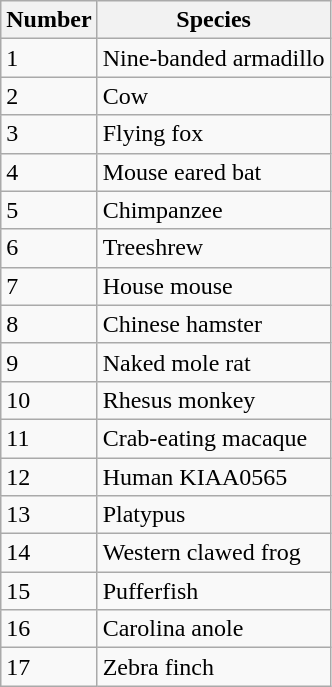<table class="wikitable">
<tr>
<th>Number</th>
<th>Species</th>
</tr>
<tr>
<td>1</td>
<td>Nine-banded armadillo</td>
</tr>
<tr>
<td>2</td>
<td>Cow</td>
</tr>
<tr>
<td>3</td>
<td>Flying fox</td>
</tr>
<tr>
<td>4</td>
<td>Mouse eared bat</td>
</tr>
<tr>
<td>5</td>
<td>Chimpanzee</td>
</tr>
<tr>
<td>6</td>
<td>Treeshrew</td>
</tr>
<tr>
<td>7</td>
<td>House mouse</td>
</tr>
<tr>
<td>8</td>
<td>Chinese hamster</td>
</tr>
<tr>
<td>9</td>
<td>Naked mole rat</td>
</tr>
<tr>
<td>10</td>
<td>Rhesus monkey</td>
</tr>
<tr>
<td>11</td>
<td>Crab-eating macaque</td>
</tr>
<tr>
<td>12</td>
<td>Human KIAA0565</td>
</tr>
<tr>
<td>13</td>
<td>Platypus</td>
</tr>
<tr>
<td>14</td>
<td>Western clawed frog</td>
</tr>
<tr>
<td>15</td>
<td>Pufferfish</td>
</tr>
<tr>
<td>16</td>
<td>Carolina anole</td>
</tr>
<tr>
<td>17</td>
<td>Zebra finch</td>
</tr>
</table>
